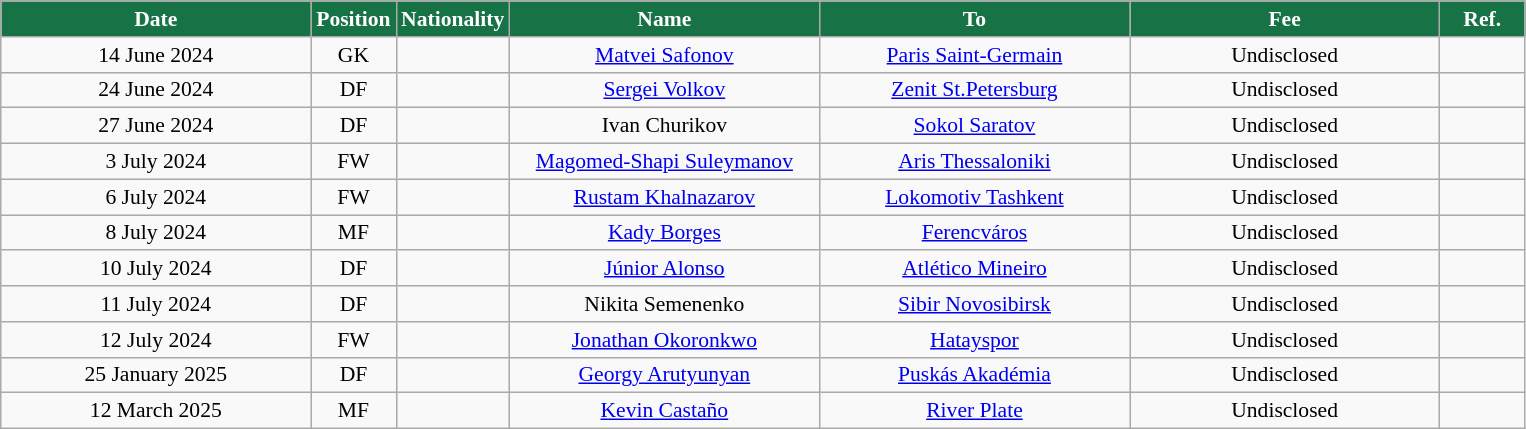<table class="wikitable"  style="text-align:center; font-size:90%; ">
<tr>
<th style="background:#177245; color:#FFFFFF; width:200px;">Date</th>
<th style="background:#177245; color:#FFFFFF; width:50px;">Position</th>
<th style="background:#177245; color:#FFFFFF; width:50px;">Nationality</th>
<th style="background:#177245; color:#FFFFFF; width:200px;">Name</th>
<th style="background:#177245; color:#FFFFFF; width:200px;">To</th>
<th style="background:#177245; color:#FFFFFF; width:200px;">Fee</th>
<th style="background:#177245; color:#FFFFFF; width:50px;">Ref.</th>
</tr>
<tr>
<td>14 June 2024</td>
<td>GK</td>
<td></td>
<td><a href='#'>Matvei Safonov</a></td>
<td><a href='#'>Paris Saint-Germain</a></td>
<td>Undisclosed</td>
<td></td>
</tr>
<tr>
<td>24 June 2024</td>
<td>DF</td>
<td></td>
<td><a href='#'>Sergei Volkov</a></td>
<td><a href='#'>Zenit St.Petersburg</a></td>
<td>Undisclosed</td>
<td></td>
</tr>
<tr>
<td>27 June 2024</td>
<td>DF</td>
<td></td>
<td>Ivan Churikov</td>
<td><a href='#'>Sokol Saratov</a></td>
<td>Undisclosed</td>
<td></td>
</tr>
<tr>
<td>3 July 2024</td>
<td>FW</td>
<td></td>
<td><a href='#'>Magomed-Shapi Suleymanov</a></td>
<td><a href='#'>Aris Thessaloniki</a></td>
<td>Undisclosed</td>
<td></td>
</tr>
<tr>
<td>6 July 2024</td>
<td>FW</td>
<td></td>
<td><a href='#'>Rustam Khalnazarov</a></td>
<td><a href='#'>Lokomotiv Tashkent</a></td>
<td>Undisclosed</td>
<td></td>
</tr>
<tr>
<td>8 July 2024</td>
<td>MF</td>
<td></td>
<td><a href='#'>Kady Borges</a></td>
<td><a href='#'>Ferencváros</a></td>
<td>Undisclosed</td>
<td></td>
</tr>
<tr>
<td>10 July 2024</td>
<td>DF</td>
<td></td>
<td><a href='#'>Júnior Alonso</a></td>
<td><a href='#'>Atlético Mineiro</a></td>
<td>Undisclosed</td>
<td></td>
</tr>
<tr>
<td>11 July 2024</td>
<td>DF</td>
<td></td>
<td>Nikita Semenenko</td>
<td><a href='#'>Sibir Novosibirsk</a></td>
<td>Undisclosed</td>
<td></td>
</tr>
<tr>
<td>12 July 2024</td>
<td>FW</td>
<td></td>
<td><a href='#'>Jonathan Okoronkwo</a></td>
<td><a href='#'>Hatayspor</a></td>
<td>Undisclosed</td>
<td></td>
</tr>
<tr>
<td>25 January 2025</td>
<td>DF</td>
<td></td>
<td><a href='#'>Georgy Arutyunyan</a></td>
<td><a href='#'>Puskás Akadémia</a></td>
<td>Undisclosed</td>
<td></td>
</tr>
<tr>
<td>12 March 2025</td>
<td>MF</td>
<td></td>
<td><a href='#'>Kevin Castaño</a></td>
<td><a href='#'>River Plate</a></td>
<td>Undisclosed</td>
<td></td>
</tr>
</table>
